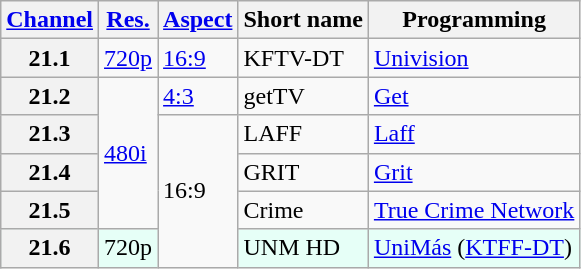<table class="wikitable">
<tr>
<th><a href='#'>Channel</a></th>
<th><a href='#'>Res.</a></th>
<th><a href='#'>Aspect</a></th>
<th>Short name</th>
<th>Programming</th>
</tr>
<tr>
<th scope = "row">21.1</th>
<td><a href='#'>720p</a></td>
<td><a href='#'>16:9</a></td>
<td>KFTV-DT</td>
<td><a href='#'>Univision</a></td>
</tr>
<tr>
<th scope = "row">21.2</th>
<td rowspan=4><a href='#'>480i</a></td>
<td><a href='#'>4:3</a></td>
<td>getTV</td>
<td><a href='#'>Get</a></td>
</tr>
<tr>
<th scope = "row">21.3</th>
<td rowspan=4>16:9</td>
<td>LAFF</td>
<td><a href='#'>Laff</a></td>
</tr>
<tr>
<th scope = "row">21.4</th>
<td>GRIT</td>
<td><a href='#'>Grit</a></td>
</tr>
<tr>
<th scope = "row">21.5</th>
<td>Crime</td>
<td><a href='#'>True Crime Network</a></td>
</tr>
<tr style="background-color: #E6FFF7;">
<th scope = "row">21.6</th>
<td>720p</td>
<td>UNM HD</td>
<td><a href='#'>UniMás</a> (<a href='#'>KTFF-DT</a>)</td>
</tr>
</table>
